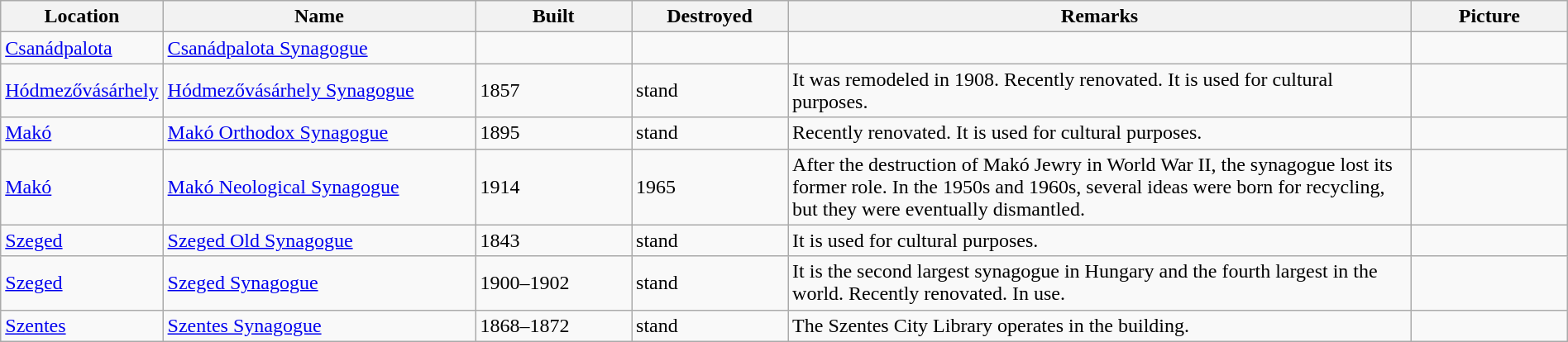<table class="wikitable sortable" width="100%">
<tr>
<th width="10%">Location</th>
<th width="20%">Name</th>
<th width="10%">Built</th>
<th width="10%">Destroyed</th>
<th width="40%" class="unsortable">Remarks</th>
<th width="10%" class="unsortable">Picture</th>
</tr>
<tr>
<td><a href='#'>Csanádpalota</a></td>
<td><a href='#'>Csanádpalota Synagogue</a></td>
<td></td>
<td></td>
<td></td>
<td></td>
</tr>
<tr>
<td><a href='#'>Hódmezővásárhely</a></td>
<td><a href='#'>Hódmezővásárhely Synagogue</a></td>
<td>1857</td>
<td>stand</td>
<td>It was remodeled in 1908. Recently renovated. It is used for cultural purposes.</td>
<td></td>
</tr>
<tr>
<td><a href='#'>Makó</a></td>
<td><a href='#'>Makó Orthodox Synagogue</a></td>
<td>1895</td>
<td>stand</td>
<td>Recently renovated. It is used for cultural purposes.</td>
<td></td>
</tr>
<tr>
<td><a href='#'>Makó</a></td>
<td><a href='#'>Makó Neological Synagogue</a></td>
<td>1914</td>
<td>1965</td>
<td>After the destruction of Makó Jewry in World War II, the synagogue lost its former role. In the 1950s and 1960s, several ideas were born for recycling, but they were eventually dismantled.</td>
<td></td>
</tr>
<tr>
<td><a href='#'>Szeged</a></td>
<td><a href='#'>Szeged Old Synagogue</a></td>
<td>1843</td>
<td>stand</td>
<td>It is used for cultural purposes.</td>
<td></td>
</tr>
<tr>
<td><a href='#'>Szeged</a></td>
<td><a href='#'>Szeged Synagogue</a></td>
<td>1900–1902</td>
<td>stand</td>
<td>It is the second largest synagogue in Hungary and the fourth largest in the world. Recently renovated. In use.</td>
<td></td>
</tr>
<tr>
<td><a href='#'>Szentes</a></td>
<td><a href='#'>Szentes Synagogue</a></td>
<td>1868–1872</td>
<td>stand</td>
<td>The Szentes City Library operates in the building.</td>
<td></td>
</tr>
</table>
